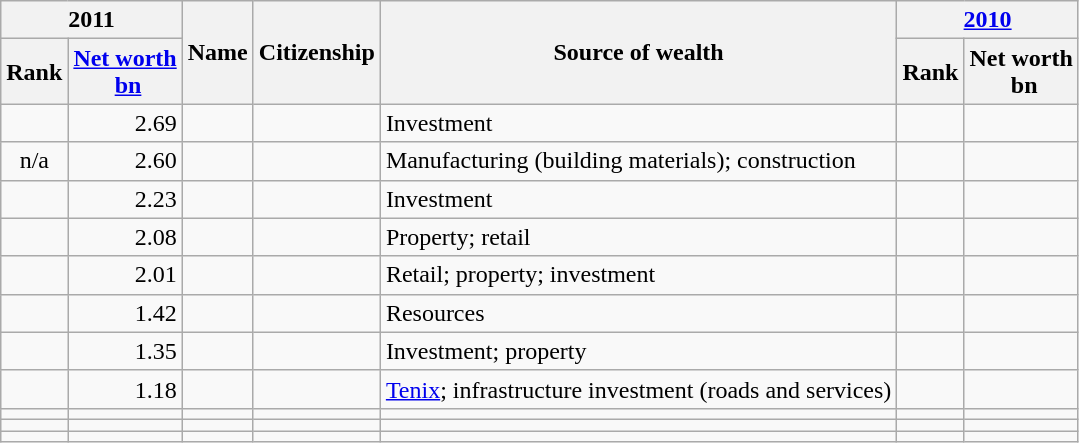<table class="wikitable sortable">
<tr>
<th colspan=2>2011</th>
<th rowspan=2>Name</th>
<th rowspan=2>Citizenship</th>
<th rowspan=2>Source of wealth</th>
<th colspan=2><a href='#'>2010</a></th>
</tr>
<tr>
<th>Rank</th>
<th><a href='#'>Net worth</a><br> <a href='#'>bn</a></th>
<th>Rank</th>
<th>Net worth<br> bn</th>
</tr>
<tr>
<td align="center"> </td>
<td align="right">2.69 </td>
<td></td>
<td></td>
<td>Investment</td>
<td align="center"></td>
<td align="right"></td>
</tr>
<tr>
<td align="center">n/a</td>
<td align="right">2.60 </td>
<td></td>
<td></td>
<td>Manufacturing (building materials); construction</td>
<td align="center"></td>
<td align="right"></td>
</tr>
<tr>
<td align="center"> </td>
<td align="right">2.23 </td>
<td></td>
<td></td>
<td>Investment</td>
<td align="center"></td>
<td align="right"></td>
</tr>
<tr>
<td align="center"> </td>
<td align="right">2.08 </td>
<td></td>
<td></td>
<td>Property; retail</td>
<td align="center"></td>
<td align="right"></td>
</tr>
<tr>
<td align="center"> </td>
<td align="right">2.01 </td>
<td></td>
<td></td>
<td>Retail; property; investment</td>
<td align="center"></td>
<td align="right"></td>
</tr>
<tr>
<td align="center"> </td>
<td align="right">1.42 </td>
<td></td>
<td></td>
<td>Resources</td>
<td align="center"></td>
<td align="right"></td>
</tr>
<tr>
<td align="center"> </td>
<td align="right">1.35 </td>
<td></td>
<td></td>
<td>Investment; property</td>
<td align="center"></td>
<td align="right"></td>
</tr>
<tr>
<td align="center"> </td>
<td align="right">1.18 </td>
<td></td>
<td></td>
<td><a href='#'>Tenix</a>; infrastructure investment (roads and services)</td>
<td align="center"></td>
<td align="right"></td>
</tr>
<tr>
<td align="center"></td>
<td align="right"></td>
<td></td>
<td></td>
<td></td>
<td align="center"></td>
<td align="right"></td>
</tr>
<tr>
<td align="center"></td>
<td align="right"></td>
<td></td>
<td></td>
<td></td>
<td align="center"></td>
<td align="right"></td>
</tr>
<tr>
<td align="center"></td>
<td align="right"></td>
<td></td>
<td></td>
<td></td>
<td align="center"></td>
<td align="right"></td>
</tr>
</table>
